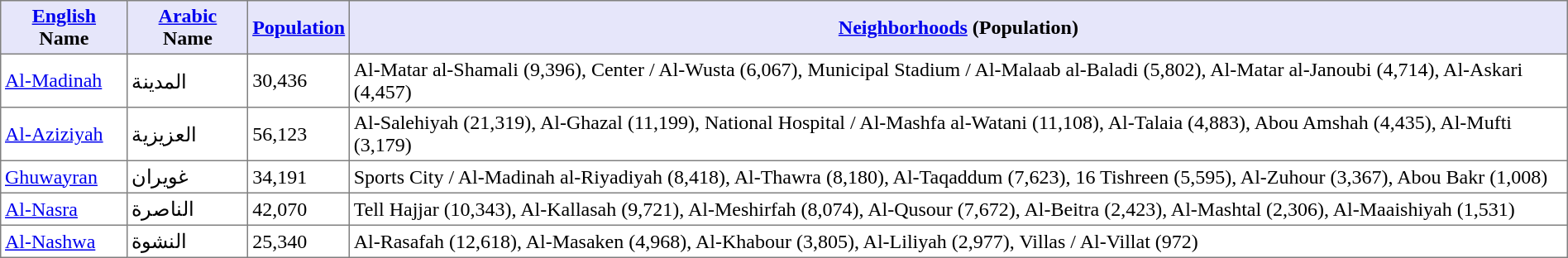<table class="toccolours sortable" border="1" cellpadding="3" style="border-collapse:collapse">
<tr style="background:lavender;">
<th><a href='#'>English</a> Name</th>
<th><a href='#'>Arabic</a> Name</th>
<th><a href='#'>Population</a></th>
<th><a href='#'>Neighborhoods</a> (Population)</th>
</tr>
<tr>
<td><a href='#'>Al-Madinah</a></td>
<td>المدينة</td>
<td>30,436</td>
<td>Al-Matar al-Shamali (9,396), Center / Al-Wusta (6,067), Municipal Stadium / Al-Malaab al-Baladi (5,802), Al-Matar al-Janoubi (4,714), Al-Askari (4,457)</td>
</tr>
<tr>
<td><a href='#'>Al-Aziziyah</a></td>
<td>العزيزية</td>
<td>56,123</td>
<td>Al-Salehiyah (21,319), Al-Ghazal (11,199), National Hospital / Al-Mashfa al-Watani (11,108), Al-Talaia (4,883), Abou Amshah (4,435), Al-Mufti (3,179)</td>
</tr>
<tr>
<td><a href='#'>Ghuwayran</a></td>
<td>غويران</td>
<td>34,191</td>
<td>Sports City / Al-Madinah al-Riyadiyah (8,418), Al-Thawra (8,180), Al-Taqaddum (7,623), 16 Tishreen (5,595), Al-Zuhour (3,367), Abou Bakr (1,008)</td>
</tr>
<tr>
<td><a href='#'>Al-Nasra</a></td>
<td>الناصرة</td>
<td>42,070</td>
<td>Tell Hajjar (10,343), Al-Kallasah (9,721), Al-Meshirfah (8,074), Al-Qusour (7,672), Al-Beitra (2,423), Al-Mashtal (2,306), Al-Maaishiyah (1,531)</td>
</tr>
<tr>
<td><a href='#'>Al-Nashwa</a></td>
<td>النشوة</td>
<td>25,340</td>
<td>Al-Rasafah (12,618), Al-Masaken (4,968), Al-Khabour (3,805), Al-Liliyah (2,977), Villas / Al-Villat (972)</td>
</tr>
</table>
